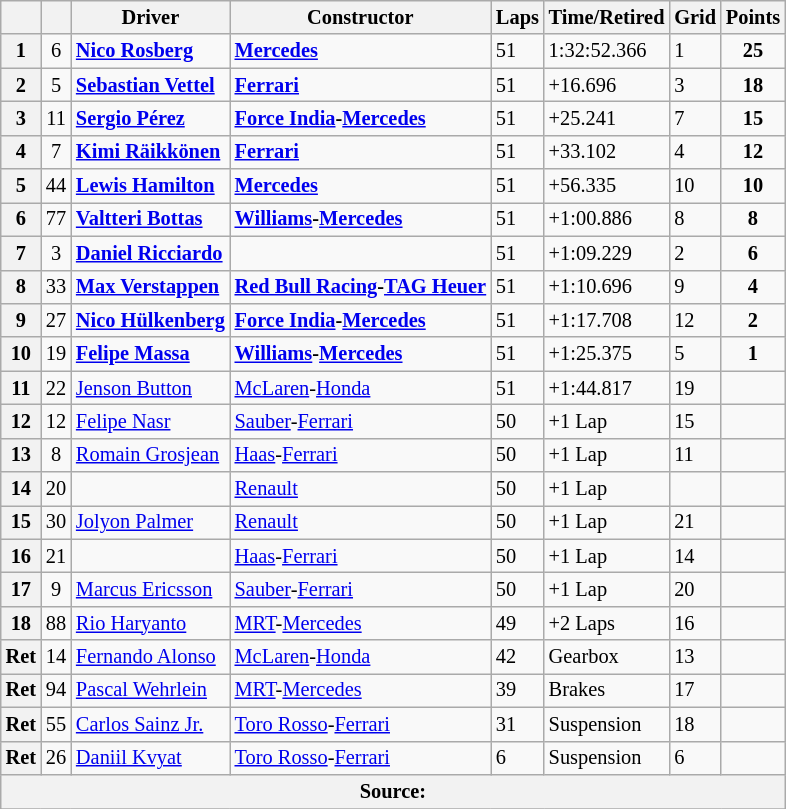<table class="wikitable" style="font-size: 85%;">
<tr>
<th></th>
<th></th>
<th>Driver</th>
<th>Constructor</th>
<th>Laps</th>
<th>Time/Retired</th>
<th>Grid</th>
<th>Points</th>
</tr>
<tr>
<th>1</th>
<td align="center">6</td>
<td><strong> <a href='#'>Nico Rosberg</a></strong></td>
<td><strong><a href='#'>Mercedes</a></strong></td>
<td>51</td>
<td>1:32:52.366</td>
<td>1</td>
<td align="center"><strong>25</strong></td>
</tr>
<tr>
<th>2</th>
<td align="center">5</td>
<td><strong> <a href='#'>Sebastian Vettel</a></strong></td>
<td><strong><a href='#'>Ferrari</a></strong></td>
<td>51</td>
<td>+16.696</td>
<td>3</td>
<td align="center"><strong>18</strong></td>
</tr>
<tr>
<th>3</th>
<td align="center">11</td>
<td><strong> <a href='#'>Sergio Pérez</a></strong></td>
<td><strong><a href='#'>Force India</a>-<a href='#'>Mercedes</a></strong></td>
<td>51</td>
<td>+25.241</td>
<td>7</td>
<td align="center"><strong>15</strong></td>
</tr>
<tr>
<th>4</th>
<td align="center">7</td>
<td><strong> <a href='#'>Kimi Räikkönen</a></strong></td>
<td><strong><a href='#'>Ferrari</a></strong></td>
<td>51</td>
<td>+33.102</td>
<td>4</td>
<td align="center"><strong>12</strong></td>
</tr>
<tr>
<th>5</th>
<td align="center">44</td>
<td><strong> <a href='#'>Lewis Hamilton</a></strong></td>
<td><strong><a href='#'>Mercedes</a></strong></td>
<td>51</td>
<td>+56.335</td>
<td>10</td>
<td align="center"><strong>10</strong></td>
</tr>
<tr>
<th>6</th>
<td align="center">77</td>
<td><strong> <a href='#'>Valtteri Bottas</a></strong></td>
<td><strong><a href='#'>Williams</a>-<a href='#'>Mercedes</a></strong></td>
<td>51</td>
<td>+1:00.886</td>
<td>8</td>
<td align="center"><strong>8</strong></td>
</tr>
<tr>
<th>7</th>
<td align="center">3</td>
<td><strong> <a href='#'>Daniel Ricciardo</a></strong></td>
<td></td>
<td>51</td>
<td>+1:09.229</td>
<td>2</td>
<td align="center"><strong>6</strong></td>
</tr>
<tr>
<th>8</th>
<td align="center">33</td>
<td><strong> <a href='#'>Max Verstappen</a></strong></td>
<td><strong><a href='#'>Red Bull Racing</a>-<a href='#'>TAG Heuer</a></strong></td>
<td>51</td>
<td>+1:10.696</td>
<td>9</td>
<td align="center"><strong>4</strong></td>
</tr>
<tr>
<th>9</th>
<td align="center">27</td>
<td><strong> <a href='#'>Nico Hülkenberg</a></strong></td>
<td><strong><a href='#'>Force India</a>-<a href='#'>Mercedes</a></strong></td>
<td>51</td>
<td>+1:17.708</td>
<td>12</td>
<td align="center"><strong>2</strong></td>
</tr>
<tr>
<th>10</th>
<td align="center">19</td>
<td><strong> <a href='#'>Felipe Massa</a></strong></td>
<td><strong><a href='#'>Williams</a>-<a href='#'>Mercedes</a></strong></td>
<td>51</td>
<td>+1:25.375</td>
<td>5</td>
<td align="center"><strong>1</strong></td>
</tr>
<tr>
<th>11</th>
<td align="center">22</td>
<td> <a href='#'>Jenson Button</a></td>
<td><a href='#'>McLaren</a>-<a href='#'>Honda</a></td>
<td>51</td>
<td>+1:44.817</td>
<td>19</td>
<td></td>
</tr>
<tr>
<th>12</th>
<td align="center">12</td>
<td> <a href='#'>Felipe Nasr</a></td>
<td><a href='#'>Sauber</a>-<a href='#'>Ferrari</a></td>
<td>50</td>
<td>+1 Lap</td>
<td>15</td>
<td></td>
</tr>
<tr>
<th>13</th>
<td align="center">8</td>
<td> <a href='#'>Romain Grosjean</a></td>
<td><a href='#'>Haas</a>-<a href='#'>Ferrari</a></td>
<td>50</td>
<td>+1 Lap</td>
<td>11</td>
<td></td>
</tr>
<tr>
<th>14</th>
<td align="center">20</td>
<td></td>
<td><a href='#'>Renault</a></td>
<td>50</td>
<td>+1 Lap</td>
<td></td>
<td></td>
</tr>
<tr>
<th>15</th>
<td align="center">30</td>
<td> <a href='#'>Jolyon Palmer</a></td>
<td><a href='#'>Renault</a></td>
<td>50</td>
<td>+1 Lap</td>
<td>21</td>
<td></td>
</tr>
<tr>
<th>16</th>
<td align="center">21</td>
<td></td>
<td><a href='#'>Haas</a>-<a href='#'>Ferrari</a></td>
<td>50</td>
<td>+1 Lap</td>
<td>14</td>
<td></td>
</tr>
<tr>
<th>17</th>
<td align="center">9</td>
<td> <a href='#'>Marcus Ericsson</a></td>
<td><a href='#'>Sauber</a>-<a href='#'>Ferrari</a></td>
<td>50</td>
<td>+1 Lap</td>
<td>20</td>
<td></td>
</tr>
<tr>
<th>18</th>
<td align="center">88</td>
<td> <a href='#'>Rio Haryanto</a></td>
<td><a href='#'>MRT</a>-<a href='#'>Mercedes</a></td>
<td>49</td>
<td>+2 Laps</td>
<td>16</td>
<td></td>
</tr>
<tr>
<th>Ret</th>
<td align="center">14</td>
<td> <a href='#'>Fernando Alonso</a></td>
<td><a href='#'>McLaren</a>-<a href='#'>Honda</a></td>
<td>42</td>
<td>Gearbox</td>
<td>13</td>
<td></td>
</tr>
<tr>
<th>Ret</th>
<td align="center">94</td>
<td> <a href='#'>Pascal Wehrlein</a></td>
<td><a href='#'>MRT</a>-<a href='#'>Mercedes</a></td>
<td>39</td>
<td>Brakes</td>
<td>17</td>
<td></td>
</tr>
<tr>
<th>Ret</th>
<td align="center">55</td>
<td> <a href='#'>Carlos Sainz Jr.</a></td>
<td><a href='#'>Toro Rosso</a>-<a href='#'>Ferrari</a></td>
<td>31</td>
<td>Suspension</td>
<td>18</td>
<td></td>
</tr>
<tr>
<th>Ret</th>
<td align="center">26</td>
<td> <a href='#'>Daniil Kvyat</a></td>
<td><a href='#'>Toro Rosso</a>-<a href='#'>Ferrari</a></td>
<td>6</td>
<td>Suspension</td>
<td>6</td>
<td></td>
</tr>
<tr>
<th colspan=8>Source:</th>
</tr>
<tr>
</tr>
</table>
